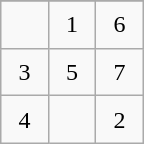<table class="wikitable" style="margin-left:auto;margin-right:auto;text-align:center;width:6em;height:6em;table-layout:fixed;">
<tr>
</tr>
<tr>
<td></td>
<td>1</td>
<td>6</td>
</tr>
<tr>
<td>3</td>
<td>5</td>
<td>7</td>
</tr>
<tr>
<td>4</td>
<td></td>
<td>2</td>
</tr>
</table>
